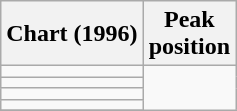<table class="wikitable sortable plainrowheaders">
<tr>
<th>Chart (1996)</th>
<th>Peak<br>position</th>
</tr>
<tr>
<td></td>
</tr>
<tr>
<td></td>
</tr>
<tr>
<td></td>
</tr>
<tr>
<td></td>
</tr>
<tr>
</tr>
</table>
